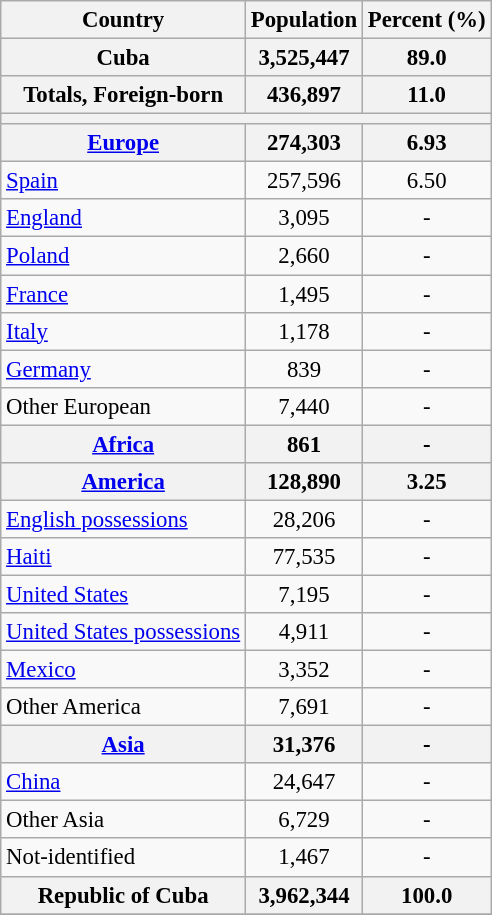<table class="wikitable" style="text-align:center; font-size:95%;">
<tr>
<th>Country</th>
<th>Population<br></th>
<th>Percent (%)</th>
</tr>
<tr>
<th align=left> Cuba</th>
<th>3,525,447</th>
<th>89.0</th>
</tr>
<tr>
<th align=left>Totals, Foreign-born</th>
<th>436,897</th>
<th>11.0</th>
</tr>
<tr>
<th colspan=3></th>
</tr>
<tr>
<th align=left><a href='#'>Europe</a></th>
<th>274,303</th>
<th>6.93</th>
</tr>
<tr>
<td align=left> <a href='#'>Spain</a></td>
<td>257,596</td>
<td>6.50</td>
</tr>
<tr>
<td align=left> <a href='#'>England</a></td>
<td>3,095</td>
<td>-</td>
</tr>
<tr>
<td align=left> <a href='#'>Poland</a></td>
<td>2,660</td>
<td>-</td>
</tr>
<tr>
<td align=left> <a href='#'>France</a></td>
<td>1,495</td>
<td>-</td>
</tr>
<tr>
<td align=left> <a href='#'>Italy</a></td>
<td>1,178</td>
<td>-</td>
</tr>
<tr>
<td align=left> <a href='#'>Germany</a></td>
<td>839</td>
<td>-</td>
</tr>
<tr>
<td align=left>Other European</td>
<td>7,440</td>
<td>-</td>
</tr>
<tr>
<th align=left><a href='#'>Africa</a></th>
<th>861</th>
<th>-</th>
</tr>
<tr>
<th align=left><a href='#'>America</a></th>
<th>128,890</th>
<th>3.25</th>
</tr>
<tr>
<td align=left> <a href='#'>English possessions</a></td>
<td>28,206</td>
<td>-</td>
</tr>
<tr>
<td align=left> <a href='#'>Haiti</a></td>
<td>77,535</td>
<td>-</td>
</tr>
<tr>
<td align=left> <a href='#'>United States</a></td>
<td>7,195</td>
<td>-</td>
</tr>
<tr>
<td align=left> <a href='#'>United States possessions</a></td>
<td>4,911</td>
<td>-</td>
</tr>
<tr>
<td align=left> <a href='#'>Mexico</a></td>
<td>3,352</td>
<td>-</td>
</tr>
<tr>
<td align=left>Other America</td>
<td>7,691</td>
<td>-</td>
</tr>
<tr>
<th align=left><strong><a href='#'>Asia</a></strong></th>
<th><strong>31,376</strong></th>
<th>-</th>
</tr>
<tr>
<td align=left> <a href='#'>China</a></td>
<td>24,647</td>
<td>-</td>
</tr>
<tr>
<td align=left>Other Asia</td>
<td>6,729</td>
<td>-</td>
</tr>
<tr>
<td align=left>Not-identified</td>
<td>1,467</td>
<td>-</td>
</tr>
<tr>
<th align=center> <strong>Republic of Cuba</strong></th>
<th align=center>3,962,344</th>
<th align=center>100.0</th>
</tr>
<tr>
</tr>
</table>
